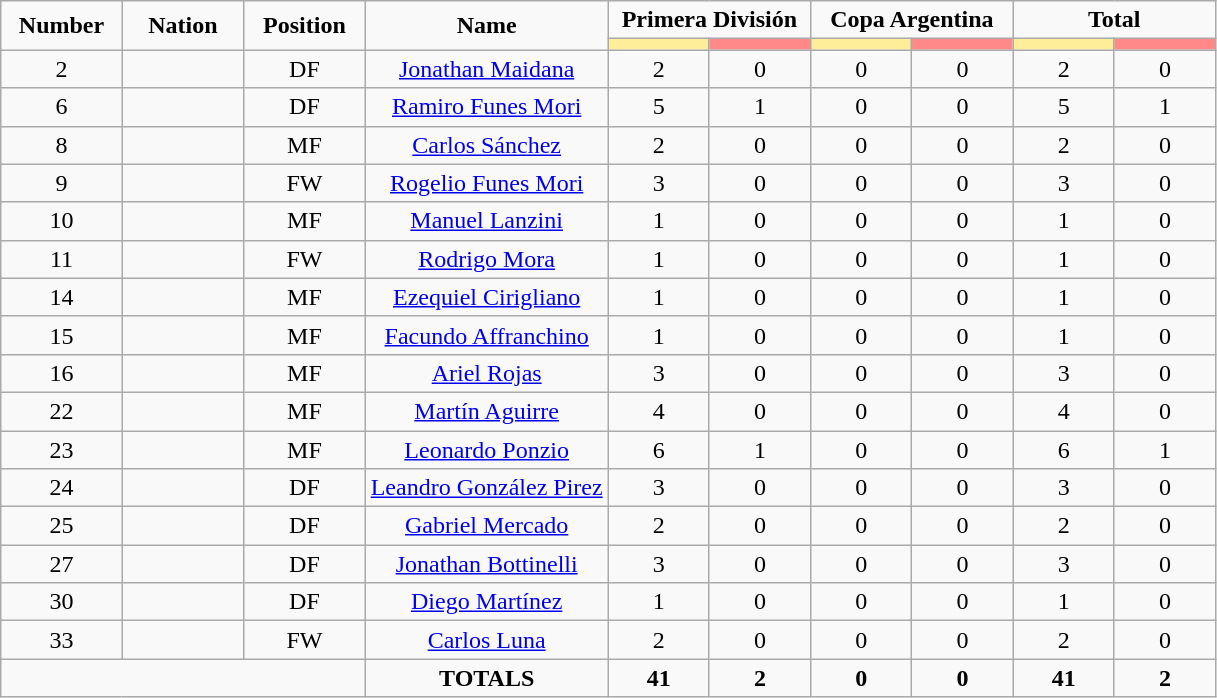<table class="wikitable" style="font-size: 100%; text-align: center;">
<tr>
<td rowspan="2" width="10%" align="center"><strong>Number</strong></td>
<td rowspan="2" width="10%" align="center"><strong>Nation</strong></td>
<td rowspan="2" width="10%" align="center"><strong>Position</strong></td>
<td rowspan="2" width="20%" align="center"><strong>Name</strong></td>
<td colspan="2" align="center"><strong>Primera División</strong></td>
<td colspan="2" align="center"><strong>Copa Argentina</strong></td>
<td colspan="2" align="center"><strong>Total</strong></td>
</tr>
<tr>
<th width=60 style="background: #FFEE99"></th>
<th width=60 style="background: #FF8888"></th>
<th width=60 style="background: #FFEE99"></th>
<th width=60 style="background: #FF8888"></th>
<th width=60 style="background: #FFEE99"></th>
<th width=60 style="background: #FF8888"></th>
</tr>
<tr>
<td>2</td>
<td></td>
<td>DF</td>
<td><a href='#'>Jonathan Maidana</a></td>
<td>2</td>
<td>0</td>
<td>0</td>
<td>0</td>
<td>2</td>
<td>0</td>
</tr>
<tr>
<td>6</td>
<td></td>
<td>DF</td>
<td><a href='#'>Ramiro Funes Mori</a></td>
<td>5</td>
<td>1</td>
<td>0</td>
<td>0</td>
<td>5</td>
<td>1</td>
</tr>
<tr>
<td>8</td>
<td></td>
<td>MF</td>
<td><a href='#'>Carlos Sánchez</a></td>
<td>2</td>
<td>0</td>
<td>0</td>
<td>0</td>
<td>2</td>
<td>0</td>
</tr>
<tr>
<td>9</td>
<td></td>
<td>FW</td>
<td><a href='#'>Rogelio Funes Mori</a></td>
<td>3</td>
<td>0</td>
<td>0</td>
<td>0</td>
<td>3</td>
<td>0</td>
</tr>
<tr>
<td>10</td>
<td></td>
<td>MF</td>
<td><a href='#'>Manuel Lanzini</a></td>
<td>1</td>
<td>0</td>
<td>0</td>
<td>0</td>
<td>1</td>
<td>0</td>
</tr>
<tr>
<td>11</td>
<td></td>
<td>FW</td>
<td><a href='#'>Rodrigo Mora</a></td>
<td>1</td>
<td>0</td>
<td>0</td>
<td>0</td>
<td>1</td>
<td>0</td>
</tr>
<tr>
<td>14</td>
<td></td>
<td>MF</td>
<td><a href='#'>Ezequiel Cirigliano</a></td>
<td>1</td>
<td>0</td>
<td>0</td>
<td>0</td>
<td>1</td>
<td>0</td>
</tr>
<tr>
<td>15</td>
<td></td>
<td>MF</td>
<td><a href='#'>Facundo Affranchino</a></td>
<td>1</td>
<td>0</td>
<td>0</td>
<td>0</td>
<td>1</td>
<td>0</td>
</tr>
<tr>
<td>16</td>
<td></td>
<td>MF</td>
<td><a href='#'>Ariel Rojas</a></td>
<td>3</td>
<td>0</td>
<td>0</td>
<td>0</td>
<td>3</td>
<td>0</td>
</tr>
<tr>
<td>22</td>
<td></td>
<td>MF</td>
<td><a href='#'>Martín Aguirre</a></td>
<td>4</td>
<td>0</td>
<td>0</td>
<td>0</td>
<td>4</td>
<td>0</td>
</tr>
<tr>
<td>23</td>
<td></td>
<td>MF</td>
<td><a href='#'>Leonardo Ponzio</a></td>
<td>6</td>
<td>1</td>
<td>0</td>
<td>0</td>
<td>6</td>
<td>1</td>
</tr>
<tr>
<td>24</td>
<td></td>
<td>DF</td>
<td><a href='#'>Leandro González Pirez</a></td>
<td>3</td>
<td>0</td>
<td>0</td>
<td>0</td>
<td>3</td>
<td>0</td>
</tr>
<tr>
<td>25</td>
<td></td>
<td>DF</td>
<td><a href='#'>Gabriel Mercado</a></td>
<td>2</td>
<td>0</td>
<td>0</td>
<td>0</td>
<td>2</td>
<td>0</td>
</tr>
<tr>
<td>27</td>
<td></td>
<td>DF</td>
<td><a href='#'>Jonathan Bottinelli</a></td>
<td>3</td>
<td>0</td>
<td>0</td>
<td>0</td>
<td>3</td>
<td>0</td>
</tr>
<tr>
<td>30</td>
<td></td>
<td>DF</td>
<td><a href='#'>Diego Martínez</a></td>
<td>1</td>
<td>0</td>
<td>0</td>
<td>0</td>
<td>1</td>
<td>0</td>
</tr>
<tr>
<td>33</td>
<td></td>
<td>FW</td>
<td><a href='#'>Carlos Luna</a></td>
<td>2</td>
<td>0</td>
<td>0</td>
<td>0</td>
<td>2</td>
<td>0</td>
</tr>
<tr>
<td colspan="3"></td>
<td><strong>TOTALS</strong></td>
<td><strong>41</strong></td>
<td><strong>2</strong></td>
<td><strong>0</strong></td>
<td><strong>0</strong></td>
<td><strong>41</strong></td>
<td><strong>2</strong></td>
</tr>
</table>
